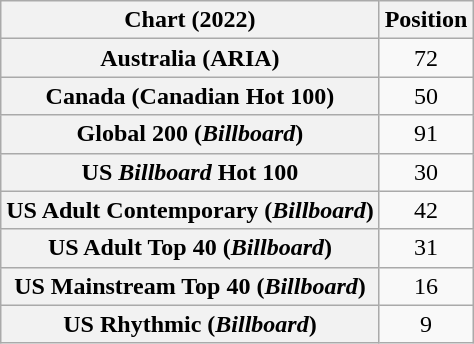<table class="wikitable sortable plainrowheaders" style="text-align:center">
<tr>
<th scope="col">Chart (2022)</th>
<th scope="col">Position</th>
</tr>
<tr>
<th scope="row">Australia (ARIA)</th>
<td>72</td>
</tr>
<tr>
<th scope="row">Canada (Canadian Hot 100)</th>
<td>50</td>
</tr>
<tr>
<th scope="row">Global 200 (<em>Billboard</em>)</th>
<td>91</td>
</tr>
<tr>
<th scope="row">US <em>Billboard</em> Hot 100</th>
<td>30</td>
</tr>
<tr>
<th scope="row">US Adult Contemporary (<em>Billboard</em>)</th>
<td>42</td>
</tr>
<tr>
<th scope="row">US Adult Top 40 (<em>Billboard</em>)</th>
<td>31</td>
</tr>
<tr>
<th scope="row">US Mainstream Top 40 (<em>Billboard</em>)</th>
<td>16</td>
</tr>
<tr>
<th scope="row">US Rhythmic (<em>Billboard</em>)</th>
<td>9</td>
</tr>
</table>
